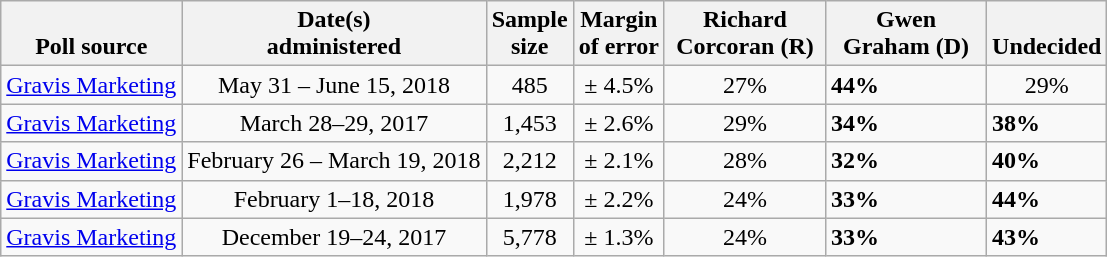<table class="wikitable">
<tr valign=bottom>
<th>Poll source</th>
<th>Date(s)<br>administered</th>
<th>Sample<br>size</th>
<th>Margin<br>of error</th>
<th style="width:100px;">Richard<br>Corcoran (R)</th>
<th style="width:100px;">Gwen<br>Graham (D)</th>
<th>Undecided</th>
</tr>
<tr>
<td><a href='#'>Gravis Marketing</a></td>
<td align=center>May 31 – June 15, 2018</td>
<td align=center>485</td>
<td align=center>± 4.5%</td>
<td align=center>27%</td>
<td><strong>44%</strong></td>
<td align=center>29%</td>
</tr>
<tr>
<td><a href='#'>Gravis Marketing</a></td>
<td align=center>March 28–29, 2017</td>
<td align=center>1,453</td>
<td align=center>± 2.6%</td>
<td align=center>29%</td>
<td><strong>34%</strong></td>
<td><strong>38%</strong></td>
</tr>
<tr>
<td><a href='#'>Gravis Marketing</a></td>
<td align=center>February 26 – March 19, 2018</td>
<td align=center>2,212</td>
<td align=center>± 2.1%</td>
<td align=center>28%</td>
<td><strong>32%</strong></td>
<td><strong>40%</strong></td>
</tr>
<tr>
<td><a href='#'>Gravis Marketing</a></td>
<td align=center>February 1–18, 2018</td>
<td align=center>1,978</td>
<td align=center>± 2.2%</td>
<td align=center>24%</td>
<td><strong>33%</strong></td>
<td><strong>44%</strong></td>
</tr>
<tr>
<td><a href='#'>Gravis Marketing</a></td>
<td align=center>December 19–24, 2017</td>
<td align=center>5,778</td>
<td align=center>± 1.3%</td>
<td align=center>24%</td>
<td><strong>33%</strong></td>
<td><strong>43%</strong></td>
</tr>
</table>
